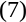<table border="0" width="60%">
<tr>
<td width="33%"></td>
<td width="34%" align="center"><br></td>
<td width="33%" align="right">(7)</td>
</tr>
</table>
